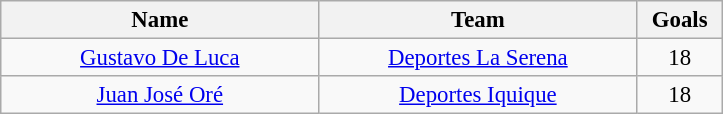<table class="wikitable" style="font-size:95%; text-align:center;">
<tr>
<th width="205">Name</th>
<th width="205">Team</th>
<th width="50">Goals</th>
</tr>
<tr>
<td> <a href='#'>Gustavo De Luca</a></td>
<td><a href='#'>Deportes La Serena</a></td>
<td>18</td>
</tr>
<tr>
<td> <a href='#'>Juan José Oré</a></td>
<td><a href='#'>Deportes Iquique</a></td>
<td>18</td>
</tr>
</table>
